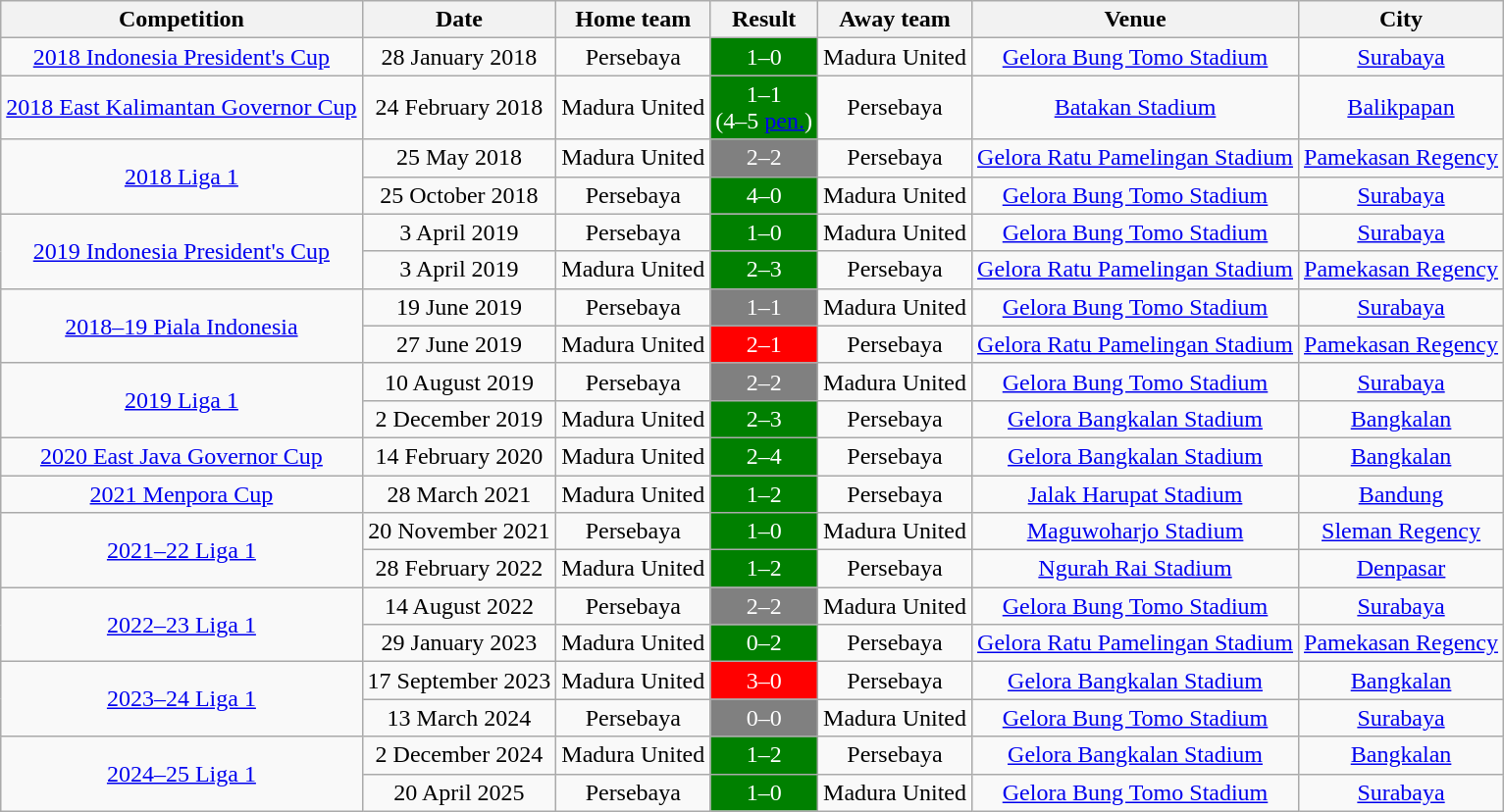<table class="wikitable" style="text-align:  center; width=90%">
<tr>
<th>Competition</th>
<th>Date</th>
<th>Home team</th>
<th>Result</th>
<th>Away team</th>
<th>Venue</th>
<th>City</th>
</tr>
<tr>
<td><a href='#'>2018 Indonesia President's Cup</a></td>
<td>28 January 2018</td>
<td>Persebaya</td>
<td style="text-align:center; color:white; background:green;">1–0</td>
<td>Madura United</td>
<td><a href='#'>Gelora Bung Tomo Stadium</a></td>
<td><a href='#'>Surabaya</a></td>
</tr>
<tr>
<td><a href='#'>2018 East Kalimantan Governor Cup</a></td>
<td>24 February 2018</td>
<td>Madura United</td>
<td style="text-align:center; color:white; background:green;">1–1<br>(4–5 <a href='#'>pen.</a>)</td>
<td>Persebaya</td>
<td><a href='#'>Batakan Stadium</a></td>
<td><a href='#'>Balikpapan</a></td>
</tr>
<tr>
<td rowspan="2"><a href='#'>2018 Liga 1</a></td>
<td>25 May 2018</td>
<td>Madura United</td>
<td style="text-align:center; color:white; background:#808080;">2–2</td>
<td>Persebaya</td>
<td><a href='#'>Gelora Ratu Pamelingan Stadium</a></td>
<td><a href='#'>Pamekasan Regency</a></td>
</tr>
<tr>
<td>25 October 2018</td>
<td>Persebaya</td>
<td style="text-align:center; color:white; background:green;">4–0</td>
<td>Madura United</td>
<td><a href='#'>Gelora Bung Tomo Stadium</a></td>
<td><a href='#'>Surabaya</a></td>
</tr>
<tr>
<td rowspan="2"><a href='#'>2019 Indonesia President's Cup</a></td>
<td>3 April 2019</td>
<td>Persebaya</td>
<td style="text-align:center; color:white; background:green;">1–0</td>
<td>Madura United</td>
<td><a href='#'>Gelora Bung Tomo Stadium</a></td>
<td><a href='#'>Surabaya</a></td>
</tr>
<tr>
<td>3 April 2019</td>
<td>Madura United</td>
<td style="text-align:center; color:white; background:green;">2–3</td>
<td>Persebaya</td>
<td><a href='#'>Gelora Ratu Pamelingan Stadium</a></td>
<td><a href='#'>Pamekasan Regency</a></td>
</tr>
<tr>
<td rowspan="2"><a href='#'>2018–19 Piala Indonesia</a></td>
<td>19 June 2019</td>
<td>Persebaya</td>
<td style="text-align:center; color:white; background:#808080;">1–1</td>
<td>Madura United</td>
<td><a href='#'>Gelora Bung Tomo Stadium</a></td>
<td><a href='#'>Surabaya</a></td>
</tr>
<tr>
<td>27 June 2019</td>
<td>Madura United</td>
<td style="text-align:center; color:white; background:red;">2–1</td>
<td>Persebaya</td>
<td><a href='#'>Gelora Ratu Pamelingan Stadium</a></td>
<td><a href='#'>Pamekasan Regency</a></td>
</tr>
<tr>
<td rowspan="2"><a href='#'>2019 Liga 1</a></td>
<td>10 August 2019</td>
<td>Persebaya</td>
<td style="text-align:center; color:white; background:#808080;">2–2</td>
<td>Madura United</td>
<td><a href='#'>Gelora Bung Tomo Stadium</a></td>
<td><a href='#'>Surabaya</a></td>
</tr>
<tr>
<td>2 December 2019</td>
<td>Madura United</td>
<td style="text-align:center; color:white; background:green;">2–3</td>
<td>Persebaya</td>
<td><a href='#'>Gelora Bangkalan Stadium</a></td>
<td><a href='#'>Bangkalan</a></td>
</tr>
<tr>
<td><a href='#'>2020 East Java Governor Cup</a></td>
<td>14 February 2020</td>
<td>Madura United</td>
<td style="text-align:center; color:white; background:green;">2–4</td>
<td>Persebaya</td>
<td><a href='#'>Gelora Bangkalan Stadium</a></td>
<td><a href='#'>Bangkalan</a></td>
</tr>
<tr>
<td><a href='#'>2021 Menpora Cup</a></td>
<td>28 March 2021</td>
<td>Madura United</td>
<td style="text-align:center; color:white; background:green;">1–2</td>
<td>Persebaya</td>
<td><a href='#'>Jalak Harupat Stadium</a></td>
<td><a href='#'>Bandung</a></td>
</tr>
<tr>
<td rowspan="2"><a href='#'>2021–22 Liga 1</a></td>
<td>20 November 2021</td>
<td>Persebaya</td>
<td style="text-align:center; color:white; background:green;">1–0</td>
<td>Madura United</td>
<td><a href='#'>Maguwoharjo Stadium</a></td>
<td><a href='#'>Sleman Regency</a></td>
</tr>
<tr>
<td>28 February 2022</td>
<td>Madura United</td>
<td style="text-align:center; color:white; background:green;">1–2</td>
<td>Persebaya</td>
<td><a href='#'>Ngurah Rai Stadium</a></td>
<td><a href='#'>Denpasar</a></td>
</tr>
<tr>
<td rowspan="2"><a href='#'>2022–23 Liga 1</a></td>
<td>14 August 2022</td>
<td>Persebaya</td>
<td style="text-align:center; color:white; background:#808080;">2–2</td>
<td>Madura United</td>
<td><a href='#'>Gelora Bung Tomo Stadium</a></td>
<td><a href='#'>Surabaya</a></td>
</tr>
<tr>
<td>29 January 2023</td>
<td>Madura United</td>
<td style="text-align:center; color:white; background:green;">0–2</td>
<td>Persebaya</td>
<td><a href='#'>Gelora Ratu Pamelingan Stadium</a></td>
<td><a href='#'>Pamekasan Regency</a></td>
</tr>
<tr>
<td rowspan="2"><a href='#'>2023–24 Liga 1</a></td>
<td>17 September 2023</td>
<td>Madura United</td>
<td style="text-align:center; color:white; background:red;">3–0</td>
<td>Persebaya</td>
<td><a href='#'>Gelora Bangkalan Stadium</a></td>
<td><a href='#'>Bangkalan</a></td>
</tr>
<tr>
<td>13 March 2024</td>
<td>Persebaya</td>
<td style="text-align:center; color:white; background:#808080;">0–0</td>
<td>Madura United</td>
<td><a href='#'>Gelora Bung Tomo Stadium</a></td>
<td><a href='#'>Surabaya</a></td>
</tr>
<tr>
<td rowspan="2"><a href='#'>2024–25 Liga 1</a></td>
<td>2 December 2024</td>
<td>Madura United</td>
<td style="text-align:center; color:white; background:green;">1–2</td>
<td>Persebaya</td>
<td><a href='#'>Gelora Bangkalan Stadium</a></td>
<td><a href='#'>Bangkalan</a></td>
</tr>
<tr>
<td>20 April 2025</td>
<td>Persebaya</td>
<td style="text-align:center; color:white; background:green;">1–0</td>
<td>Madura United</td>
<td><a href='#'>Gelora Bung Tomo Stadium</a></td>
<td><a href='#'>Surabaya</a></td>
</tr>
</table>
